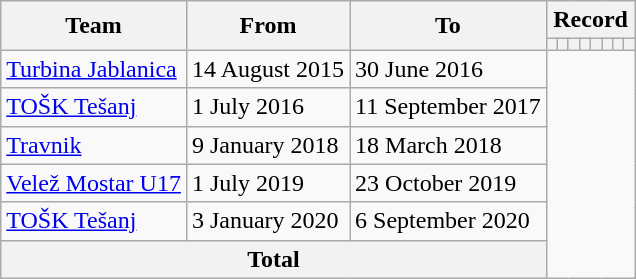<table class="wikitable" tyle="text-align:center">
<tr>
<th rowspan="2">Team</th>
<th rowspan="2">From</th>
<th rowspan="2">To</th>
<th colspan="8">Record</th>
</tr>
<tr>
<th></th>
<th></th>
<th></th>
<th></th>
<th></th>
<th></th>
<th></th>
<th></th>
</tr>
<tr>
<td align=left><a href='#'>Turbina Jablanica</a></td>
<td align=left>14 August 2015</td>
<td align=left>30 June 2016<br></td>
</tr>
<tr>
<td align=left><a href='#'>TOŠK Tešanj</a></td>
<td align=left>1 July 2016</td>
<td align=left>11 September 2017<br></td>
</tr>
<tr>
<td align=left><a href='#'>Travnik</a></td>
<td align=left>9 January 2018</td>
<td align=left>18 March 2018<br></td>
</tr>
<tr>
<td align=left><a href='#'>Velež Mostar U17</a></td>
<td align=left>1 July 2019</td>
<td align=left>23 October 2019<br></td>
</tr>
<tr>
<td align=left><a href='#'>TOŠK Tešanj</a></td>
<td align=left>3 January 2020</td>
<td align=left>6 September 2020<br></td>
</tr>
<tr>
<th colspan="3">Total<br></th>
</tr>
</table>
